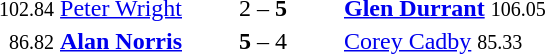<table style="text-align:center">
<tr>
<th width=223></th>
<th width=100></th>
<th width=223></th>
</tr>
<tr>
<td align=right><small>102.84</small> <a href='#'>Peter Wright</a> </td>
<td>2 – <strong>5</strong></td>
<td align=left> <strong><a href='#'>Glen Durrant</a></strong> <small>106.05</small></td>
</tr>
<tr>
<td align=right><small>86.82</small>  <strong><a href='#'>Alan Norris</a></strong> </td>
<td><strong>5</strong> –  4</td>
<td align=left> <a href='#'>Corey Cadby</a> <small>85.33</small></td>
</tr>
</table>
